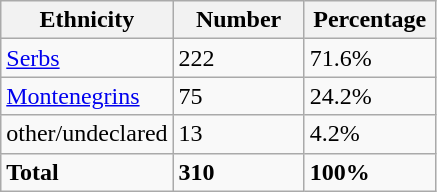<table class="wikitable">
<tr>
<th width="100px">Ethnicity</th>
<th width="80px">Number</th>
<th width="80px">Percentage</th>
</tr>
<tr>
<td><a href='#'>Serbs</a></td>
<td>222</td>
<td>71.6%</td>
</tr>
<tr>
<td><a href='#'>Montenegrins</a></td>
<td>75</td>
<td>24.2%</td>
</tr>
<tr>
<td>other/undeclared</td>
<td>13</td>
<td>4.2%</td>
</tr>
<tr>
<td><strong>Total</strong></td>
<td><strong>310</strong></td>
<td><strong>100%</strong></td>
</tr>
</table>
